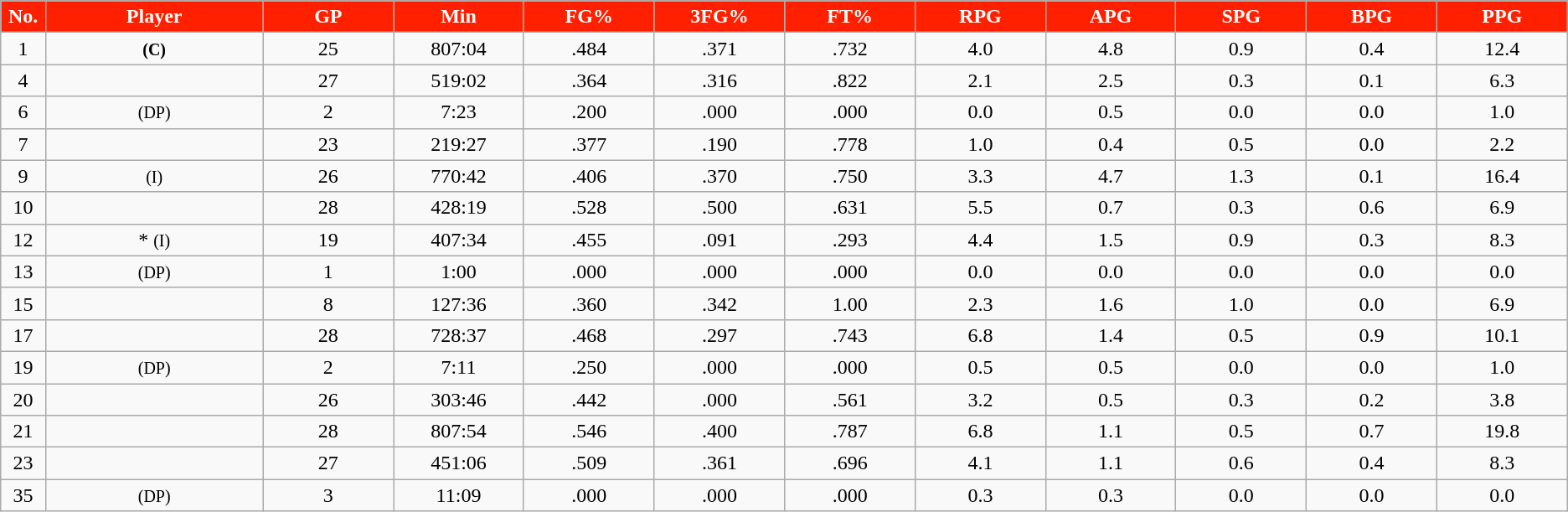<table class="wikitable sortable">
<tr>
<th style="background:#ff2000; color:#ffffff" width="1%">No.</th>
<th style="background:#ff2000; color:#ffffff" width="10%">Player</th>
<th style="background:#ff2000; color:#ffffff" width="6%">GP</th>
<th style="background:#ff2000; color:#ffffff" width="6%">Min</th>
<th style="background:#ff2000; color:#ffffff" width="6%">FG%</th>
<th style="background:#ff2000; color:#ffffff" width="6%">3FG%</th>
<th style="background:#ff2000; color:#ffffff" width="6%">FT%</th>
<th style="background:#ff2000; color:#ffffff" width="6%">RPG</th>
<th style="background:#ff2000; color:#ffffff" width="6%">APG</th>
<th style="background:#ff2000; color:#ffffff" width="6%">SPG</th>
<th style="background:#ff2000; color:#ffffff" width="6%">BPG</th>
<th style="background:#ff2000; color:#ffffff" width="6%">PPG</th>
</tr>
<tr style="text-align:center;" bgcolor="">
<td>1</td>
<td> <small><strong>(C)</strong></small></td>
<td>25</td>
<td>807:04</td>
<td>.484</td>
<td>.371</td>
<td>.732</td>
<td>4.0</td>
<td>4.8</td>
<td>0.9</td>
<td>0.4</td>
<td>12.4</td>
</tr>
<tr style="text-align:center;" bgcolor="">
<td>4</td>
<td></td>
<td>27</td>
<td>519:02</td>
<td>.364</td>
<td>.316</td>
<td>.822</td>
<td>2.1</td>
<td>2.5</td>
<td>0.3</td>
<td>0.1</td>
<td>6.3</td>
</tr>
<tr style="text-align:center;" bgcolor="">
<td>6</td>
<td> <small>(DP)</small></td>
<td>2</td>
<td>7:23</td>
<td>.200</td>
<td>.000</td>
<td>.000</td>
<td>0.0</td>
<td>0.5</td>
<td>0.0</td>
<td>0.0</td>
<td>1.0</td>
</tr>
<tr style="text-align:center;" bgcolor="">
<td>7</td>
<td></td>
<td>23</td>
<td>219:27</td>
<td>.377</td>
<td>.190</td>
<td>.778</td>
<td>1.0</td>
<td>0.4</td>
<td>0.5</td>
<td>0.0</td>
<td>2.2</td>
</tr>
<tr style="text-align:center;" bgcolor="">
<td>9</td>
<td> <small>(I)</small></td>
<td>26</td>
<td>770:42</td>
<td>.406</td>
<td>.370</td>
<td>.750</td>
<td>3.3</td>
<td>4.7</td>
<td>1.3</td>
<td>0.1</td>
<td>16.4</td>
</tr>
<tr style="text-align:center;" bgcolor="">
<td>10</td>
<td></td>
<td>28</td>
<td>428:19</td>
<td>.528</td>
<td>.500</td>
<td>.631</td>
<td>5.5</td>
<td>0.7</td>
<td>0.3</td>
<td>0.6</td>
<td>6.9</td>
</tr>
<tr style="text-align:center;" bgcolor="">
<td>12</td>
<td>* <small>(I)</small></td>
<td>19</td>
<td>407:34</td>
<td>.455</td>
<td>.091</td>
<td>.293</td>
<td>4.4</td>
<td>1.5</td>
<td>0.9</td>
<td>0.3</td>
<td>8.3</td>
</tr>
<tr style="text-align:center;" bgcolor="">
<td>13</td>
<td> <small>(DP)</small></td>
<td>1</td>
<td>1:00</td>
<td>.000</td>
<td>.000</td>
<td>.000</td>
<td>0.0</td>
<td>0.0</td>
<td>0.0</td>
<td>0.0</td>
<td>0.0</td>
</tr>
<tr style="text-align:center;" bgcolor="">
<td>15</td>
<td></td>
<td>8</td>
<td>127:36</td>
<td>.360</td>
<td>.342</td>
<td>1.00</td>
<td>2.3</td>
<td>1.6</td>
<td>1.0</td>
<td>0.0</td>
<td>6.9</td>
</tr>
<tr style="text-align:center;" bgcolor="">
<td>17</td>
<td></td>
<td>28</td>
<td>728:37</td>
<td>.468</td>
<td>.297</td>
<td>.743</td>
<td>6.8</td>
<td>1.4</td>
<td>0.5</td>
<td>0.9</td>
<td>10.1</td>
</tr>
<tr style="text-align:center;" bgcolor="">
<td>19</td>
<td> <small>(DP)</small></td>
<td>2</td>
<td>7:11</td>
<td>.250</td>
<td>.000</td>
<td>.000</td>
<td>0.5</td>
<td>0.5</td>
<td>0.0</td>
<td>0.0</td>
<td>1.0</td>
</tr>
<tr style="text-align:center;" bgcolor="">
<td>20</td>
<td></td>
<td>26</td>
<td>303:46</td>
<td>.442</td>
<td>.000</td>
<td>.561</td>
<td>3.2</td>
<td>0.5</td>
<td>0.3</td>
<td>0.2</td>
<td>3.8</td>
</tr>
<tr style="text-align:center;" bgcolor="">
<td>21</td>
<td></td>
<td>28</td>
<td>807:54</td>
<td>.546</td>
<td>.400</td>
<td>.787</td>
<td>6.8</td>
<td>1.1</td>
<td>0.5</td>
<td>0.7</td>
<td>19.8</td>
</tr>
<tr style="text-align:center;" bgcolor="">
<td>23</td>
<td></td>
<td>27</td>
<td>451:06</td>
<td>.509</td>
<td>.361</td>
<td>.696</td>
<td>4.1</td>
<td>1.1</td>
<td>0.6</td>
<td>0.4</td>
<td>8.3</td>
</tr>
<tr style="text-align:center;" bgcolor="">
<td>35</td>
<td> <small>(DP)</small></td>
<td>3</td>
<td>11:09</td>
<td>.000</td>
<td>.000</td>
<td>.000</td>
<td>0.3</td>
<td>0.3</td>
<td>0.0</td>
<td>0.0</td>
<td>0.0</td>
</tr>
</table>
